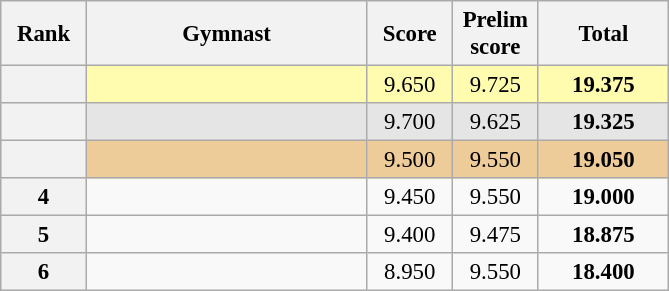<table class="wikitable sortable" style="text-align:center; font-size:95%">
<tr>
<th scope="col" style="width:50px;">Rank</th>
<th scope="col" style="width:180px;">Gymnast</th>
<th scope="col" style="width:50px;">Score</th>
<th scope="col" style="width:50px;">Prelim score</th>
<th scope="col" style="width:80px;">Total</th>
</tr>
<tr style="background:#fffcaf;">
<th scope=row style="text-align:center"></th>
<td style="text-align:left;"></td>
<td>9.650</td>
<td>9.725</td>
<td><strong>19.375</strong></td>
</tr>
<tr style="background:#e5e5e5;">
<th scope=row style="text-align:center"></th>
<td style="text-align:left;"></td>
<td>9.700</td>
<td>9.625</td>
<td><strong>19.325</strong></td>
</tr>
<tr style="background:#ec9;">
<th scope=row style="text-align:center"></th>
<td style="text-align:left;"></td>
<td>9.500</td>
<td>9.550</td>
<td><strong>19.050</strong></td>
</tr>
<tr>
<th scope=row style="text-align:center">4</th>
<td style="text-align:left;"></td>
<td>9.450</td>
<td>9.550</td>
<td><strong>19.000</strong></td>
</tr>
<tr>
<th scope=row style="text-align:center">5</th>
<td style="text-align:left;"></td>
<td>9.400</td>
<td>9.475</td>
<td><strong>18.875</strong></td>
</tr>
<tr>
<th scope=row style="text-align:center">6</th>
<td style="text-align:left;"></td>
<td>8.950</td>
<td>9.550</td>
<td><strong>18.400</strong></td>
</tr>
</table>
